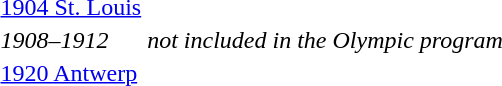<table>
<tr>
<td><a href='#'>1904 St. Louis</a><br></td>
<td></td>
<td></td>
<td></td>
</tr>
<tr>
<td><em>1908–1912</em></td>
<td colspan="3" style="text-align:center;"><em>not included in the Olympic program</em></td>
</tr>
<tr>
<td><a href='#'>1920 Antwerp</a><br></td>
<td></td>
<td></td>
<td></td>
</tr>
</table>
